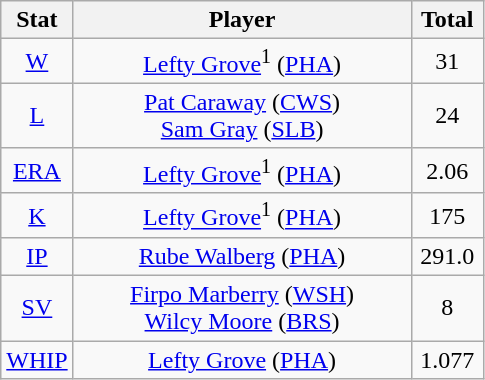<table class="wikitable" style="text-align:center;">
<tr>
<th style="width:15%;">Stat</th>
<th>Player</th>
<th style="width:15%;">Total</th>
</tr>
<tr>
<td><a href='#'>W</a></td>
<td><a href='#'>Lefty Grove</a><sup>1</sup> (<a href='#'>PHA</a>)</td>
<td>31</td>
</tr>
<tr>
<td><a href='#'>L</a></td>
<td><a href='#'>Pat Caraway</a> (<a href='#'>CWS</a>)<br><a href='#'>Sam Gray</a> (<a href='#'>SLB</a>)</td>
<td>24</td>
</tr>
<tr>
<td><a href='#'>ERA</a></td>
<td><a href='#'>Lefty Grove</a><sup>1</sup> (<a href='#'>PHA</a>)</td>
<td>2.06</td>
</tr>
<tr>
<td><a href='#'>K</a></td>
<td><a href='#'>Lefty Grove</a><sup>1</sup> (<a href='#'>PHA</a>)</td>
<td>175</td>
</tr>
<tr>
<td><a href='#'>IP</a></td>
<td><a href='#'>Rube Walberg</a> (<a href='#'>PHA</a>)</td>
<td>291.0</td>
</tr>
<tr>
<td><a href='#'>SV</a></td>
<td><a href='#'>Firpo Marberry</a> (<a href='#'>WSH</a>)<br><a href='#'>Wilcy Moore</a> (<a href='#'>BRS</a>)</td>
<td>8</td>
</tr>
<tr>
<td><a href='#'>WHIP</a></td>
<td><a href='#'>Lefty Grove</a> (<a href='#'>PHA</a>)</td>
<td>1.077</td>
</tr>
</table>
